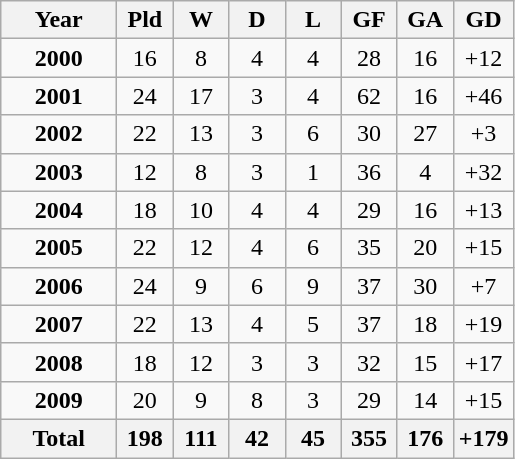<table class="wikitable" style="text-align: center;">
<tr>
<th width=70>Year</th>
<th width=30>Pld</th>
<th width=30>W</th>
<th width=30>D</th>
<th width=30>L</th>
<th width=30>GF</th>
<th width=30>GA</th>
<th width=30>GD</th>
</tr>
<tr>
<td><strong>2000</strong></td>
<td>16</td>
<td>8</td>
<td>4</td>
<td>4</td>
<td>28</td>
<td>16</td>
<td>+12</td>
</tr>
<tr>
<td><strong>2001</strong></td>
<td>24</td>
<td>17</td>
<td>3</td>
<td>4</td>
<td>62</td>
<td>16</td>
<td>+46</td>
</tr>
<tr>
<td><strong>2002</strong></td>
<td>22</td>
<td>13</td>
<td>3</td>
<td>6</td>
<td>30</td>
<td>27</td>
<td>+3</td>
</tr>
<tr>
<td><strong>2003</strong></td>
<td>12</td>
<td>8</td>
<td>3</td>
<td>1</td>
<td>36</td>
<td>4</td>
<td>+32</td>
</tr>
<tr>
<td><strong>2004</strong></td>
<td>18</td>
<td>10</td>
<td>4</td>
<td>4</td>
<td>29</td>
<td>16</td>
<td>+13</td>
</tr>
<tr>
<td><strong>2005</strong></td>
<td>22</td>
<td>12</td>
<td>4</td>
<td>6</td>
<td>35</td>
<td>20</td>
<td>+15</td>
</tr>
<tr>
<td><strong>2006</strong></td>
<td>24</td>
<td>9</td>
<td>6</td>
<td>9</td>
<td>37</td>
<td>30</td>
<td>+7</td>
</tr>
<tr>
<td><strong>2007</strong></td>
<td>22</td>
<td>13</td>
<td>4</td>
<td>5</td>
<td>37</td>
<td>18</td>
<td>+19</td>
</tr>
<tr>
<td><strong>2008</strong></td>
<td>18</td>
<td>12</td>
<td>3</td>
<td>3</td>
<td>32</td>
<td>15</td>
<td>+17</td>
</tr>
<tr>
<td><strong>2009</strong></td>
<td>20</td>
<td>9</td>
<td>8</td>
<td>3</td>
<td>29</td>
<td>14</td>
<td>+15</td>
</tr>
<tr>
<th>Total</th>
<th>198</th>
<th>111</th>
<th>42</th>
<th>45</th>
<th>355</th>
<th>176</th>
<th>+179</th>
</tr>
</table>
